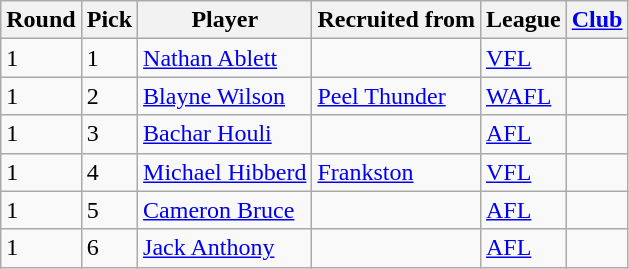<table class="wikitable sortable">
<tr>
<th>Round</th>
<th>Pick</th>
<th>Player</th>
<th>Recruited from</th>
<th>League</th>
<th><a href='#'>Club</a></th>
</tr>
<tr>
<td>1</td>
<td>1</td>
<td><a href='#'>Nathan Ablett</a></td>
<td></td>
<td><a href='#'>VFL</a></td>
<td></td>
</tr>
<tr>
<td>1</td>
<td>2</td>
<td><a href='#'>Blayne Wilson</a></td>
<td><a href='#'>Peel Thunder</a></td>
<td><a href='#'>WAFL</a></td>
<td></td>
</tr>
<tr>
<td>1</td>
<td>3</td>
<td><a href='#'>Bachar Houli</a></td>
<td></td>
<td><a href='#'>AFL</a></td>
<td></td>
</tr>
<tr>
<td>1</td>
<td>4</td>
<td><a href='#'>Michael Hibberd</a></td>
<td><a href='#'>Frankston</a></td>
<td><a href='#'>VFL</a></td>
<td></td>
</tr>
<tr>
<td>1</td>
<td>5</td>
<td><a href='#'>Cameron Bruce</a></td>
<td></td>
<td><a href='#'>AFL</a></td>
<td></td>
</tr>
<tr>
<td>1</td>
<td>6</td>
<td><a href='#'>Jack Anthony</a></td>
<td></td>
<td><a href='#'>AFL</a></td>
<td></td>
</tr>
</table>
